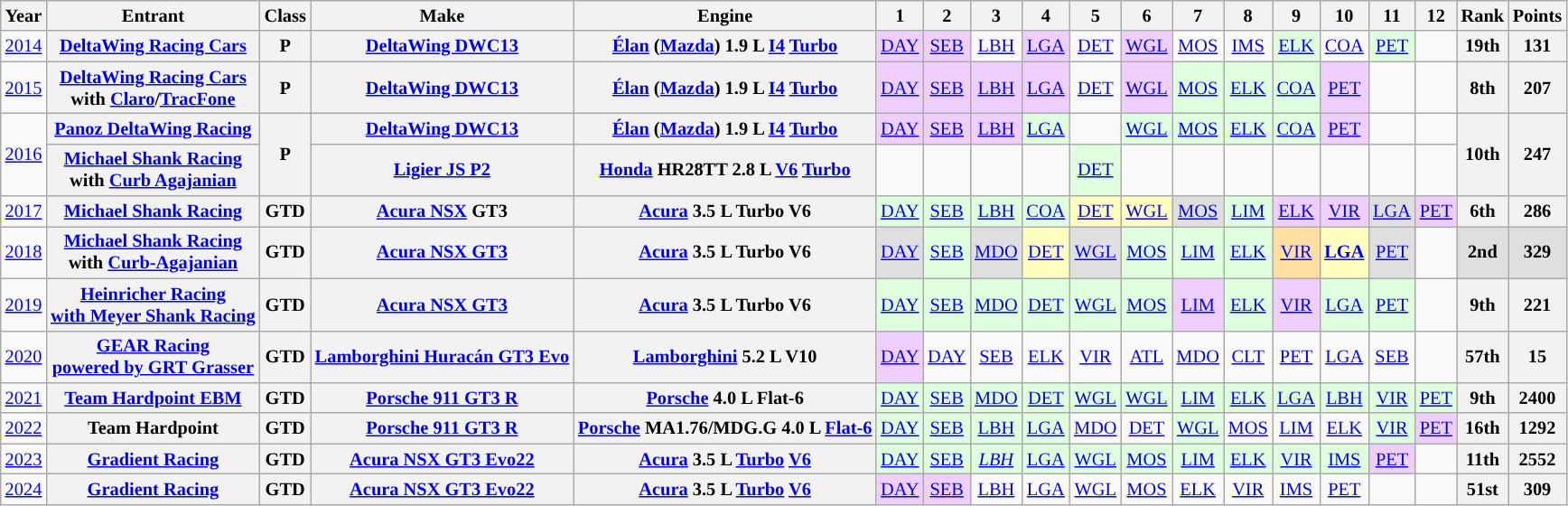<table class="wikitable" style="text-align:center; font-size:85%">
<tr>
<th>Year</th>
<th>Entrant</th>
<th>Class</th>
<th>Make</th>
<th>Engine</th>
<th>1</th>
<th>2</th>
<th>3</th>
<th>4</th>
<th>5</th>
<th>6</th>
<th>7</th>
<th>8</th>
<th>9</th>
<th>10</th>
<th>11</th>
<th>12</th>
<th>Rank</th>
<th>Points</th>
</tr>
<tr>
<td><a href='#'>2014</a></td>
<th nowrap><a href='#'>DeltaWing Racing Cars</a></th>
<th>P</th>
<th nowrap><a href='#'>DeltaWing DWC13</a></th>
<th nowrap><a href='#'>Élan</a> (<a href='#'>Mazda</a>) 1.9 L <a href='#'>I4</a> <a href='#'>Turbo</a></th>
<td style="background:#EFCFFF;"><a href='#'>DAY</a><br></td>
<td style="background:#EFCFFF;"><a href='#'>SEB</a><br></td>
<td><a href='#'>LBH</a></td>
<td style="background:#EFCFFF;"><a href='#'>LGA</a><br></td>
<td><a href='#'>DET</a></td>
<td style="background:#EFCFFF;"><a href='#'>WGL</a><br></td>
<td style="background:#FFFFFF;"><a href='#'>MOS</a><br></td>
<td><a href='#'>IMS</a></td>
<td style="background:#DFFFDF;"><a href='#'>ELK</a><br></td>
<td><a href='#'>COA</a></td>
<td style="background:#DFFFDF;"><a href='#'>PET</a><br></td>
<td></td>
<th>19th</th>
<th>131</th>
</tr>
<tr>
<td><a href='#'>2015</a></td>
<th nowrap><a href='#'>DeltaWing Racing Cars</a><br>with <a href='#'>Claro</a>/<a href='#'>TracFone</a></th>
<th>P</th>
<th nowrap><a href='#'>DeltaWing DWC13</a></th>
<th nowrap><a href='#'>Élan</a> (<a href='#'>Mazda</a>) 1.9 L <a href='#'>I4</a> <a href='#'>Turbo</a></th>
<td style="background:#EFCFFF;"><a href='#'>DAY</a><br></td>
<td style="background:#EFCFFF;"><a href='#'>SEB</a><br></td>
<td style="background:#EFCFFF;"><a href='#'>LBH</a><br></td>
<td style="background:#EFCFFF;"><a href='#'>LGA</a><br></td>
<td><a href='#'>DET</a></td>
<td style="background:#EFCFFF;"><a href='#'>WGL</a><br></td>
<td style="background:#DFFFDF;"><a href='#'>MOS</a><br></td>
<td style="background:#DFFFDF;"><a href='#'>ELK</a><br></td>
<td style="background:#DFFFDF;"><a href='#'>COA</a><br></td>
<td style="background:#EFCFFF;"><a href='#'>PET</a><br></td>
<td></td>
<td></td>
<th>8th</th>
<th>207</th>
</tr>
<tr>
<td rowspan=2><a href='#'>2016</a></td>
<th nowrap><a href='#'>Panoz DeltaWing Racing</a></th>
<th rowspan=2>P</th>
<th nowrap><a href='#'>DeltaWing DWC13</a></th>
<th nowrap><a href='#'>Élan</a> (<a href='#'>Mazda</a>) 1.9 L <a href='#'>I4</a> <a href='#'>Turbo</a></th>
<td style="background:#EFCFFF;"><a href='#'>DAY</a><br></td>
<td style="background:#EFCFFF;"><a href='#'>SEB</a><br></td>
<td style="background:#EFCFFF;"><a href='#'>LBH</a><br></td>
<td style="background:#DFFFDF;"><a href='#'>LGA</a><br></td>
<td></td>
<td style="background:#DFFFDF;"><a href='#'>WGL</a><br></td>
<td style="background:#DFFFDF;"><a href='#'>MOS</a><br></td>
<td style="background:#DFFFDF;"><a href='#'>ELK</a><br></td>
<td style="background:#DFFFDF;"><a href='#'>COA</a><br></td>
<td style="background:#EFCFFF;"><a href='#'>PET</a><br></td>
<td></td>
<td></td>
<th rowspan=2>10th</th>
<th rowspan=2>247</th>
</tr>
<tr>
<th nowrap><a href='#'>Michael Shank Racing</a><br>with <a href='#'>Curb Agajanian</a></th>
<th nowrap><a href='#'>Ligier JS P2</a></th>
<th nowrap><a href='#'>Honda</a> HR28TT 2.8 L <a href='#'>V6</a> <a href='#'>Turbo</a></th>
<td></td>
<td></td>
<td></td>
<td></td>
<td style="background:#DFFFDF;"><a href='#'>DET</a><br></td>
<td></td>
<td></td>
<td></td>
<td></td>
<td></td>
<td></td>
<td></td>
</tr>
<tr>
<td><a href='#'>2017</a></td>
<th nowrap><a href='#'>Michael Shank Racing</a></th>
<th>GTD</th>
<th nowrap><a href='#'>Acura NSX</a> GT3</th>
<th nowrap><a href='#'>Acura</a> 3.5 L Turbo V6</th>
<td style="background:#DFFFDF;"><a href='#'>DAY</a><br></td>
<td style="background:#DFFFDF;"><a href='#'>SEB</a><br></td>
<td style="background:#DFFFDF;"><a href='#'>LBH</a><br></td>
<td style="background:#DFFFDF;"><a href='#'>COA</a><br></td>
<td style="background:#FFFFBF;"><a href='#'>DET</a><br></td>
<td style="background:#FFFFBF;"><a href='#'>WGL</a><br></td>
<td style="background:#DFDFDF;"><a href='#'>MOS</a><br></td>
<td style="background:#DFFFDF;"><a href='#'>LIM</a><br></td>
<td style="background:#EFCFFF;"><a href='#'>ELK</a><br></td>
<td style="background:#EFCFFF;"><a href='#'>VIR</a><br></td>
<td style="background:#DFDFDF;"><a href='#'>LGA</a><br></td>
<td style="background:#EFCFFF;"><a href='#'>PET</a><br></td>
<th>6th</th>
<th>286</th>
</tr>
<tr>
<td><a href='#'>2018</a></td>
<th nowrap><a href='#'>Michael Shank Racing</a><br>with <a href='#'>Curb-Agajanian</a></th>
<th>GTD</th>
<th nowrap><a href='#'>Acura NSX GT3</a></th>
<th nowrap><a href='#'>Acura</a> 3.5 L Turbo V6</th>
<td style="background:#DFDFDF;"><a href='#'>DAY</a><br></td>
<td style="background:#DFFFDF;"><a href='#'>SEB</a><br></td>
<td style="background:#DFDFDF;"><a href='#'>MDO</a><br></td>
<td style="background:#FFFFBF;"><a href='#'>DET</a><br></td>
<td style="background:#DFDFDF;"><a href='#'>WGL</a><br></td>
<td style="background:#DFFFDF;"><a href='#'>MOS</a><br></td>
<td style="background:#DFFFDF;"><a href='#'>LIM</a><br></td>
<td style="background:#DFFFDF;"><a href='#'>ELK</a><br></td>
<td style="background:#FFDF9F;"><a href='#'>VIR</a><br></td>
<td style="background:#FFFFBF;"><strong><a href='#'>LGA</a></strong><br></td>
<td style="background:#DFDFDF;"><a href='#'>PET</a><br></td>
<td></td>
<th style="background:#DFDFDF;">2nd</th>
<th style="background:#DFDFDF;">329</th>
</tr>
<tr>
<td><a href='#'>2019</a></td>
<th nowrap><a href='#'>Heinricher Racing<br>with Meyer Shank Racing</a></th>
<th>GTD</th>
<th nowrap><a href='#'>Acura NSX GT3</a></th>
<th nowrap><a href='#'>Acura</a> 3.5 L Turbo V6</th>
<td style="background:#DFFFDF;"><a href='#'>DAY</a><br></td>
<td style="background:#DFFFDF;"><a href='#'>SEB</a><br></td>
<td style="background:#DFFFDF;"><a href='#'>MDO</a><br></td>
<td style="background:#DFFFDF;"><a href='#'>DET</a><br></td>
<td style="background:#DFFFDF;"><a href='#'>WGL</a><br></td>
<td style="background:#DFFFDF;"><a href='#'>MOS</a><br></td>
<td style="background:#EFCFFF;"><a href='#'>LIM</a><br></td>
<td style="background:#DFFFDF;"><a href='#'>ELK</a><br></td>
<td style="background:#EFCFFF;"><a href='#'>VIR</a><br></td>
<td style="background:#DFFFDF;"><a href='#'>LGA</a><br></td>
<td style="background:#DFFFDF;"><a href='#'>PET</a><br></td>
<td></td>
<th>9th</th>
<th>221</th>
</tr>
<tr>
<td><a href='#'>2020</a></td>
<th nowrap><a href='#'>GEAR Racing<br>powered by GRT Grasser</a></th>
<th>GTD</th>
<th nowrap><a href='#'>Lamborghini Huracán GT3 Evo</a></th>
<th nowrap><a href='#'>Lamborghini</a> 5.2 L V10</th>
<td style="background:#EFCFFF;"><a href='#'>DAY</a><br></td>
<td><a href='#'>DAY</a></td>
<td><a href='#'>SEB</a></td>
<td><a href='#'>ELK</a></td>
<td><a href='#'>VIR</a></td>
<td><a href='#'>ATL</a></td>
<td><a href='#'>MDO</a></td>
<td><a href='#'>CLT</a></td>
<td><a href='#'>PET</a></td>
<td><a href='#'>LGA</a></td>
<td><a href='#'>SEB</a></td>
<td></td>
<th>57th</th>
<th>15</th>
</tr>
<tr>
<td><a href='#'>2021</a></td>
<th nowrap><a href='#'>Team Hardpoint EBM</a></th>
<th>GTD</th>
<th nowrap><a href='#'>Porsche 911 GT3 R</a></th>
<th nowrap><a href='#'>Porsche</a> 4.0 L Flat-6</th>
<td style="background:#DFFFDF;"><a href='#'>DAY</a><br></td>
<td style="background:#DFFFDF;"><a href='#'>SEB</a><br></td>
<td style="background:#DFFFDF;"><a href='#'>MDO</a><br></td>
<td style="background:#DFFFDF;"><a href='#'>DET</a><br></td>
<td style="background:#DFFFDF;"><a href='#'>WGL</a><br></td>
<td style="background:#DFFFDF;"><a href='#'>WGL</a><br></td>
<td style="background:#DFFFDF;"><a href='#'>LIM</a><br></td>
<td style="background:#DFFFDF;"><a href='#'>ELK</a><br></td>
<td style="background:#DFFFDF;"><a href='#'>LGA</a><br></td>
<td style="background:#DFFFDF;"><a href='#'>LBH</a><br></td>
<td style="background:#DFFFDF;"><a href='#'>VIR</a><br></td>
<td style="background:#DFFFDF;"><a href='#'>PET</a><br></td>
<th>9th</th>
<th>2400</th>
</tr>
<tr>
<td><a href='#'>2022</a></td>
<th nowrap>Team Hardpoint</th>
<th>GTD</th>
<th nowrap><a href='#'>Porsche 911 GT3 R</a></th>
<th nowrap><a href='#'>Porsche</a> MA1.76/MDG.G 4.0 L <a href='#'>Flat-6</a></th>
<td style="background:#DFFFDF;"><a href='#'>DAY</a><br></td>
<td style="background:#DFFFDF;"><a href='#'>SEB</a><br></td>
<td style="background:#DFFFDF;"><a href='#'>LBH</a><br></td>
<td style="background:#DFFFDF;"><a href='#'>LGA</a><br></td>
<td><a href='#'>MDO</a></td>
<td><a href='#'>DET</a></td>
<td style="background:#DFFFDF;"><a href='#'>WGL</a><br></td>
<td><a href='#'>MOS</a></td>
<td><a href='#'>LIM</a></td>
<td><a href='#'>ELK</a></td>
<td style="background:#DFFFDF;"><a href='#'>VIR</a><br></td>
<td style="background:#EFCFFF;"><a href='#'>PET</a><br></td>
<th>16th</th>
<th>1292</th>
</tr>
<tr>
<td><a href='#'>2023</a></td>
<th nowrap><a href='#'>Gradient Racing</a></th>
<th>GTD</th>
<th nowrap><a href='#'>Acura NSX GT3 Evo22</a></th>
<th nowrap><a href='#'>Acura</a> 3.5 L <a href='#'>Turbo</a> <a href='#'>V6</a></th>
<td style="background:#DFFFDF;"><a href='#'>DAY</a><br></td>
<td style="background:#DFFFDF;"><a href='#'>SEB</a><br></td>
<td style="background:#DFFFDF;"><em><a href='#'>LBH</a></em><br></td>
<td style="background:#DFFFDF;"><a href='#'>LGA</a><br></td>
<td style="background:#DFFFDF;"><a href='#'>WGL</a><br></td>
<td style="background:#DFFFDF;"><a href='#'>MOS</a><br></td>
<td style="background:#DFFFDF;"><a href='#'>LIM</a><br></td>
<td style="background:#DFFFDF;"><a href='#'>ELK</a><br></td>
<td style="background:#DFFFDF;"><a href='#'>VIR</a><br></td>
<td style="background:#DFFFDF;"><a href='#'>IMS</a><br></td>
<td style="background:#EFCFFF;"><a href='#'>PET</a><br></td>
<td></td>
<th>11th</th>
<th>2552</th>
</tr>
<tr>
<td><a href='#'>2024</a></td>
<th nowrap><a href='#'>Gradient Racing</a></th>
<th>GTD</th>
<th nowrap><a href='#'>Acura NSX GT3 Evo22</a></th>
<th nowrap><a href='#'>Acura</a> 3.5 L <a href='#'>Turbo</a> <a href='#'>V6</a></th>
<td style="background:#EFCFFF;"><a href='#'>DAY</a><br></td>
<td style="background:#EFCFFF;"><a href='#'>SEB</a><br></td>
<td><a href='#'>LBH</a></td>
<td><a href='#'>LGA</a></td>
<td><a href='#'>WGL</a></td>
<td><a href='#'>MOS</a></td>
<td><a href='#'>ELK</a></td>
<td><a href='#'>VIR</a></td>
<td><a href='#'>IMS</a></td>
<td><a href='#'>PET</a></td>
<td></td>
<td></td>
<th>51st</th>
<th>309</th>
</tr>
</table>
